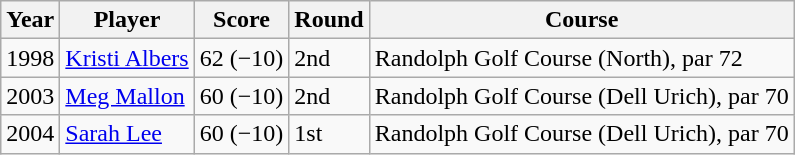<table class="wikitable">
<tr>
<th>Year</th>
<th>Player</th>
<th>Score</th>
<th>Round</th>
<th>Course</th>
</tr>
<tr>
<td>1998</td>
<td><a href='#'>Kristi Albers</a></td>
<td>62 (−10)</td>
<td>2nd</td>
<td>Randolph Golf Course (North), par 72</td>
</tr>
<tr>
<td>2003</td>
<td><a href='#'>Meg Mallon</a></td>
<td>60 (−10)</td>
<td>2nd</td>
<td>Randolph Golf Course (Dell Urich), par 70</td>
</tr>
<tr>
<td>2004</td>
<td><a href='#'>Sarah Lee</a></td>
<td>60 (−10)</td>
<td>1st</td>
<td>Randolph Golf Course (Dell Urich), par 70</td>
</tr>
</table>
